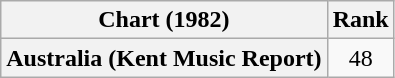<table class="wikitable plainrowheaders" style="text-align:center;">
<tr>
<th>Chart (1982)</th>
<th>Rank</th>
</tr>
<tr>
<th scope="row">Australia (Kent Music Report)</th>
<td>48</td>
</tr>
</table>
